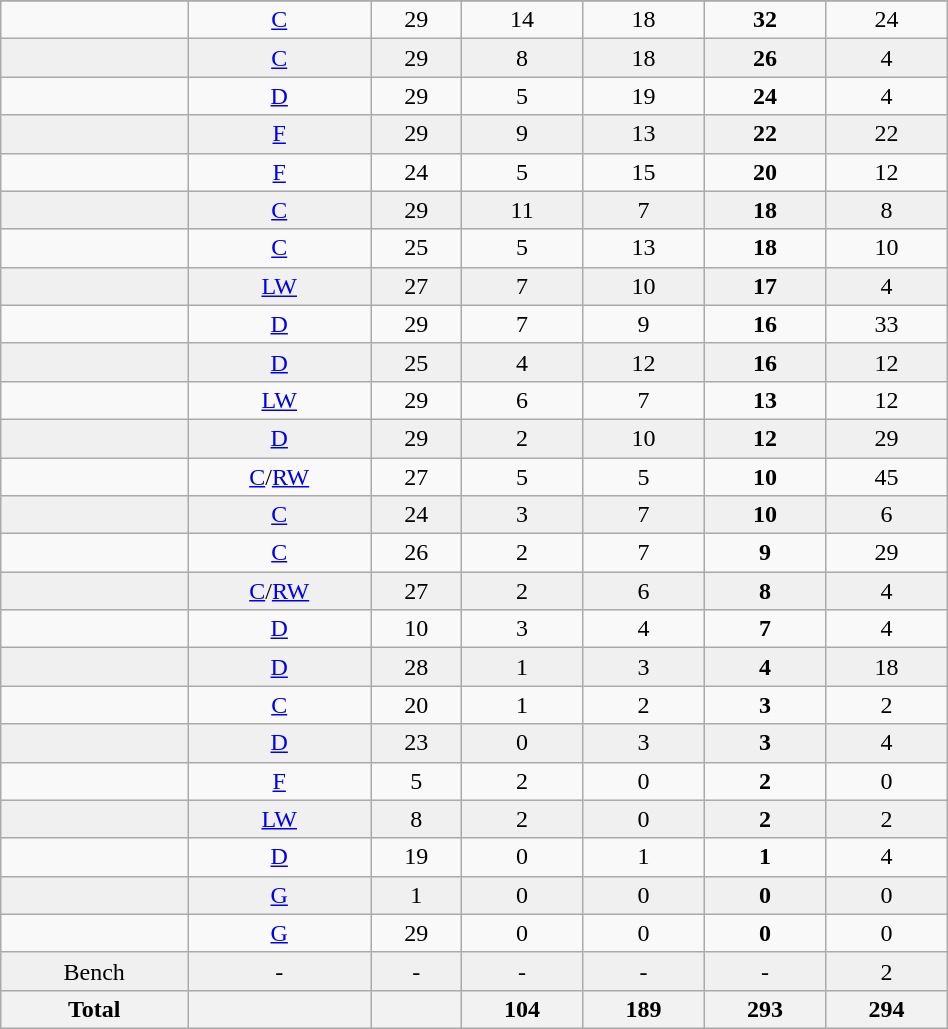<table class="wikitable sortable" width ="50%">
<tr align="center">
</tr>
<tr align="center" bgcolor="">
<td></td>
<td><a href='#'>C</a></td>
<td>29</td>
<td>14</td>
<td>18</td>
<td><strong>32</strong></td>
<td>24</td>
</tr>
<tr align="center" bgcolor="f0f0f0">
<td></td>
<td><a href='#'>C</a></td>
<td>29</td>
<td>8</td>
<td>18</td>
<td><strong>26</strong></td>
<td>4</td>
</tr>
<tr align="center" bgcolor="">
<td></td>
<td><a href='#'>D</a></td>
<td>29</td>
<td>5</td>
<td>19</td>
<td><strong>24</strong></td>
<td>4</td>
</tr>
<tr align="center" bgcolor="f0f0f0">
<td></td>
<td><a href='#'>F</a></td>
<td>29</td>
<td>9</td>
<td>13</td>
<td><strong>22</strong></td>
<td>22</td>
</tr>
<tr align="center" bgcolor="">
<td></td>
<td><a href='#'>F</a></td>
<td>24</td>
<td>5</td>
<td>15</td>
<td><strong>20</strong></td>
<td>12</td>
</tr>
<tr align="center" bgcolor="f0f0f0">
<td></td>
<td><a href='#'>C</a></td>
<td>29</td>
<td>11</td>
<td>7</td>
<td><strong>18</strong></td>
<td>8</td>
</tr>
<tr align="center" bgcolor="">
<td></td>
<td><a href='#'>C</a></td>
<td>25</td>
<td>5</td>
<td>13</td>
<td><strong>18</strong></td>
<td>10</td>
</tr>
<tr align="center" bgcolor="f0f0f0">
<td></td>
<td><a href='#'>LW</a></td>
<td>27</td>
<td>7</td>
<td>10</td>
<td><strong>17</strong></td>
<td>4</td>
</tr>
<tr align="center" bgcolor="">
<td></td>
<td><a href='#'>D</a></td>
<td>29</td>
<td>7</td>
<td>9</td>
<td><strong>16</strong></td>
<td>33</td>
</tr>
<tr align="center" bgcolor="f0f0f0">
<td></td>
<td><a href='#'>D</a></td>
<td>25</td>
<td>4</td>
<td>12</td>
<td><strong>16</strong></td>
<td>12</td>
</tr>
<tr align="center" bgcolor="">
<td></td>
<td><a href='#'>LW</a></td>
<td>29</td>
<td>6</td>
<td>7</td>
<td><strong>13</strong></td>
<td>12</td>
</tr>
<tr align="center" bgcolor="f0f0f0">
<td></td>
<td><a href='#'>D</a></td>
<td>29</td>
<td>2</td>
<td>10</td>
<td><strong>12</strong></td>
<td>29</td>
</tr>
<tr align="center" bgcolor="">
<td></td>
<td><a href='#'>C</a>/<a href='#'>RW</a></td>
<td>27</td>
<td>5</td>
<td>5</td>
<td><strong>10</strong></td>
<td>45</td>
</tr>
<tr align="center" bgcolor="f0f0f0">
<td></td>
<td><a href='#'>C</a></td>
<td>24</td>
<td>3</td>
<td>7</td>
<td><strong>10</strong></td>
<td>6</td>
</tr>
<tr align="center" bgcolor="">
<td></td>
<td><a href='#'>C</a></td>
<td>26</td>
<td>2</td>
<td>7</td>
<td><strong>9</strong></td>
<td>29</td>
</tr>
<tr align="center" bgcolor="f0f0f0">
<td></td>
<td><a href='#'>C</a>/<a href='#'>RW</a></td>
<td>27</td>
<td>2</td>
<td>6</td>
<td><strong>8</strong></td>
<td>4</td>
</tr>
<tr align="center" bgcolor="">
<td></td>
<td><a href='#'>D</a></td>
<td>10</td>
<td>3</td>
<td>4</td>
<td><strong>7</strong></td>
<td>4</td>
</tr>
<tr align="center" bgcolor="f0f0f0">
<td></td>
<td><a href='#'>D</a></td>
<td>28</td>
<td>1</td>
<td>3</td>
<td><strong>4</strong></td>
<td>18</td>
</tr>
<tr align="center" bgcolor="">
<td></td>
<td><a href='#'>C</a></td>
<td>20</td>
<td>1</td>
<td>2</td>
<td><strong>3</strong></td>
<td>2</td>
</tr>
<tr align="center" bgcolor="f0f0f0">
<td></td>
<td><a href='#'>D</a></td>
<td>23</td>
<td>0</td>
<td>3</td>
<td><strong>3</strong></td>
<td>4</td>
</tr>
<tr align="center" bgcolor="">
<td></td>
<td><a href='#'>F</a></td>
<td>5</td>
<td>2</td>
<td>0</td>
<td><strong>2</strong></td>
<td>0</td>
</tr>
<tr align="center" bgcolor="f0f0f0">
<td></td>
<td><a href='#'>LW</a></td>
<td>8</td>
<td>2</td>
<td>0</td>
<td><strong>2</strong></td>
<td>2</td>
</tr>
<tr align="center" bgcolor="">
<td></td>
<td><a href='#'>D</a></td>
<td>19</td>
<td>0</td>
<td>1</td>
<td><strong>1</strong></td>
<td>4</td>
</tr>
<tr align="center" bgcolor="f0f0f0">
<td></td>
<td><a href='#'>G</a></td>
<td>1</td>
<td>0</td>
<td>0</td>
<td><strong>0</strong></td>
<td>0</td>
</tr>
<tr align="center" bgcolor="">
<td></td>
<td><a href='#'>G</a></td>
<td>29</td>
<td>0</td>
<td>0</td>
<td><strong>0</strong></td>
<td>0</td>
</tr>
<tr align="center" bgcolor="f0f0f0">
<td>Bench</td>
<td>-</td>
<td>-</td>
<td>-</td>
<td>-</td>
<td>-</td>
<td>2</td>
</tr>
<tr>
<th>Total</th>
<th></th>
<th></th>
<th>104</th>
<th>189</th>
<th>293</th>
<th>294</th>
</tr>
</table>
